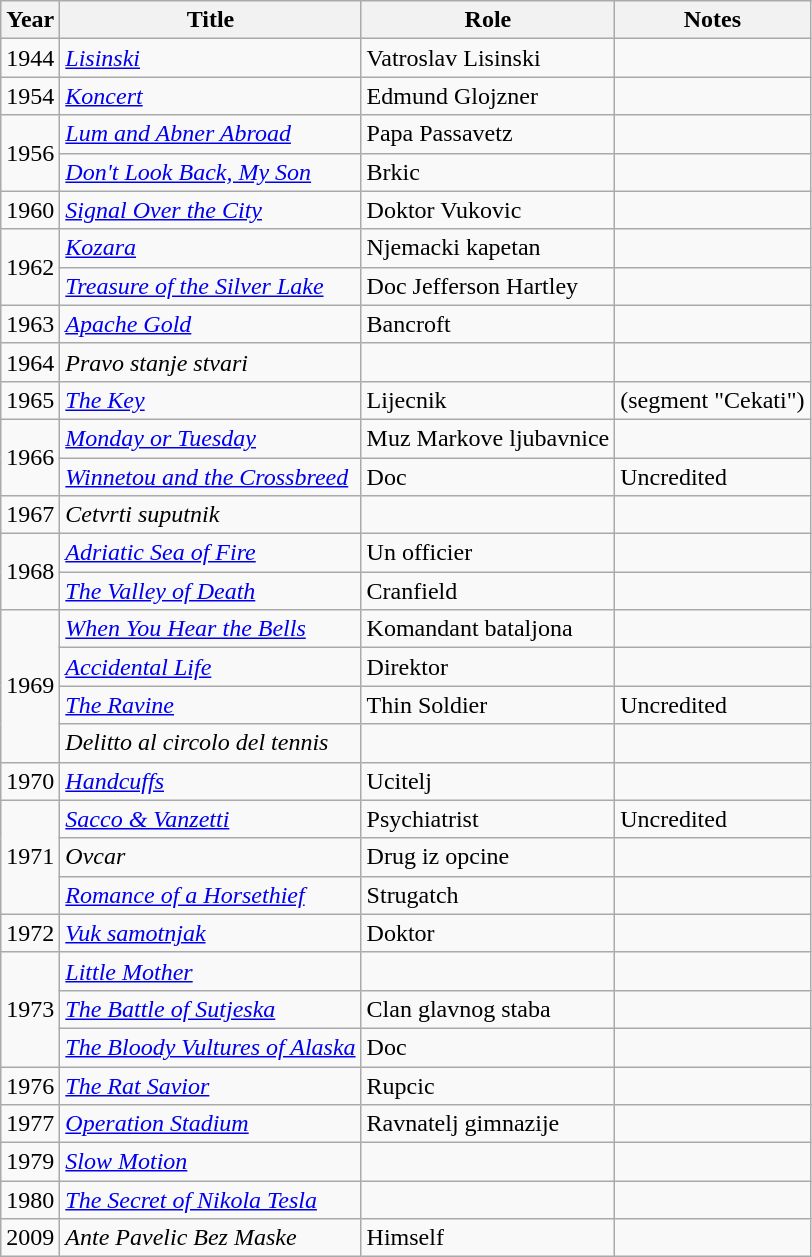<table class="wikitable sortable">
<tr>
<th>Year</th>
<th>Title</th>
<th>Role</th>
<th class="unsortable">Notes</th>
</tr>
<tr>
<td>1944</td>
<td><em><a href='#'>Lisinski</a></em></td>
<td>Vatroslav Lisinski</td>
<td></td>
</tr>
<tr>
<td>1954</td>
<td><em><a href='#'>Koncert</a></em></td>
<td>Edmund Glojzner</td>
<td></td>
</tr>
<tr>
<td rowspan=2>1956</td>
<td><em><a href='#'>Lum and Abner Abroad</a></em></td>
<td>Papa Passavetz</td>
<td></td>
</tr>
<tr>
<td><em><a href='#'>Don't Look Back, My Son</a></em></td>
<td>Brkic</td>
<td></td>
</tr>
<tr>
<td>1960</td>
<td><em><a href='#'>Signal Over the City</a></em></td>
<td>Doktor Vukovic</td>
<td></td>
</tr>
<tr>
<td rowspan=2>1962</td>
<td><em><a href='#'>Kozara</a></em></td>
<td>Njemacki kapetan</td>
<td></td>
</tr>
<tr>
<td><em><a href='#'>Treasure of the Silver Lake</a></em></td>
<td>Doc Jefferson Hartley</td>
<td></td>
</tr>
<tr>
<td>1963</td>
<td><em><a href='#'>Apache Gold</a></em></td>
<td>Bancroft</td>
<td></td>
</tr>
<tr>
<td>1964</td>
<td><em>Pravo stanje stvari</em></td>
<td></td>
<td></td>
</tr>
<tr>
<td>1965</td>
<td><em><a href='#'>The Key</a></em></td>
<td>Lijecnik</td>
<td>(segment "Cekati")</td>
</tr>
<tr>
<td rowspan=2>1966</td>
<td><em><a href='#'>Monday or Tuesday</a></em></td>
<td>Muz Markove ljubavnice</td>
<td></td>
</tr>
<tr>
<td><em><a href='#'>Winnetou and the Crossbreed</a></em></td>
<td>Doc</td>
<td>Uncredited</td>
</tr>
<tr>
<td>1967</td>
<td><em>Cetvrti suputnik</em></td>
<td></td>
<td></td>
</tr>
<tr>
<td rowspan=2>1968</td>
<td><em><a href='#'>Adriatic Sea of Fire</a></em></td>
<td>Un officier</td>
<td></td>
</tr>
<tr>
<td><em><a href='#'>The Valley of Death</a></em></td>
<td>Cranfield</td>
<td></td>
</tr>
<tr>
<td rowspan=4>1969</td>
<td><em><a href='#'>When You Hear the Bells</a></em></td>
<td>Komandant bataljona</td>
<td></td>
</tr>
<tr>
<td><em><a href='#'>Accidental Life</a></em></td>
<td>Direktor</td>
<td></td>
</tr>
<tr>
<td><em><a href='#'>The Ravine</a></em></td>
<td>Thin Soldier</td>
<td>Uncredited</td>
</tr>
<tr>
<td><em>Delitto al circolo del tennis</em></td>
<td></td>
<td></td>
</tr>
<tr>
<td>1970</td>
<td><em><a href='#'>Handcuffs</a></em></td>
<td>Ucitelj</td>
<td></td>
</tr>
<tr>
<td rowspan=3>1971</td>
<td><em><a href='#'>Sacco & Vanzetti</a></em></td>
<td>Psychiatrist</td>
<td>Uncredited</td>
</tr>
<tr>
<td><em>Ovcar</em></td>
<td>Drug iz opcine</td>
<td></td>
</tr>
<tr>
<td><em><a href='#'>Romance of a Horsethief</a></em></td>
<td>Strugatch</td>
<td></td>
</tr>
<tr>
<td>1972</td>
<td><em><a href='#'>Vuk samotnjak</a></em></td>
<td>Doktor</td>
<td></td>
</tr>
<tr>
<td rowspan=3>1973</td>
<td><em><a href='#'>Little Mother</a></em></td>
<td></td>
<td></td>
</tr>
<tr>
<td><em><a href='#'>The Battle of Sutjeska</a></em></td>
<td>Clan glavnog staba</td>
<td></td>
</tr>
<tr>
<td><em><a href='#'>The Bloody Vultures of Alaska</a></em></td>
<td>Doc</td>
<td></td>
</tr>
<tr>
<td>1976</td>
<td><em><a href='#'>The Rat Savior</a></em></td>
<td>Rupcic</td>
<td></td>
</tr>
<tr>
<td>1977</td>
<td><em><a href='#'>Operation Stadium</a></em></td>
<td>Ravnatelj gimnazije</td>
<td></td>
</tr>
<tr>
<td>1979</td>
<td><em><a href='#'>Slow Motion</a></em></td>
<td></td>
<td></td>
</tr>
<tr>
<td>1980</td>
<td><em><a href='#'>The Secret of Nikola Tesla</a></em></td>
<td></td>
<td></td>
</tr>
<tr>
<td>2009</td>
<td><em>Ante Pavelic Bez Maske</em></td>
<td>Himself</td>
<td></td>
</tr>
</table>
